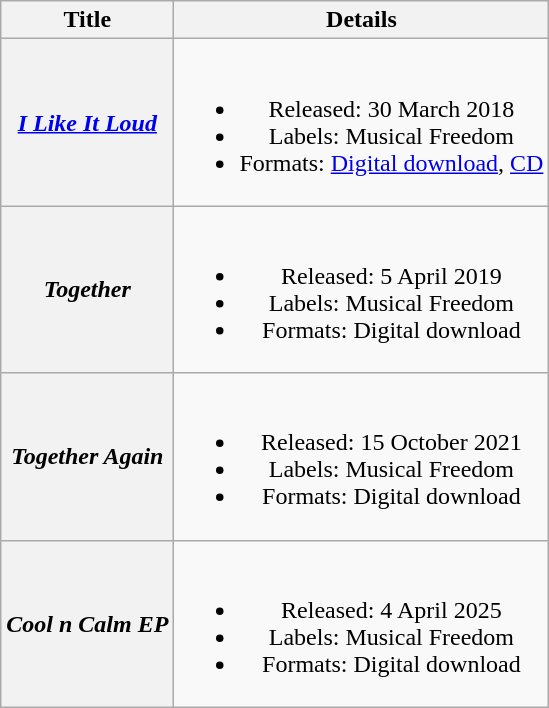<table class="wikitable plainrowheaders" style="text-align:center;">
<tr>
<th scope="col">Title</th>
<th scope="col">Details</th>
</tr>
<tr>
<th scope="row"><em><a href='#'>I Like It Loud</a></em></th>
<td><br><ul><li>Released: 30 March 2018</li><li>Labels: Musical Freedom</li><li>Formats: <a href='#'>Digital download</a>, <a href='#'>CD</a></li></ul></td>
</tr>
<tr>
<th scope="row"><em>Together</em></th>
<td><br><ul><li>Released: 5 April 2019</li><li>Labels: Musical Freedom</li><li>Formats: Digital download</li></ul></td>
</tr>
<tr>
<th scope="row"><em>Together Again</em></th>
<td><br><ul><li>Released: 15 October 2021</li><li>Labels: Musical Freedom</li><li>Formats: Digital download</li></ul></td>
</tr>
<tr>
<th scope="row"><em>Cool n Calm EP</em></th>
<td><br><ul><li>Released: 4 April 2025</li><li>Labels: Musical Freedom</li><li>Formats: Digital download</li></ul></td>
</tr>
</table>
